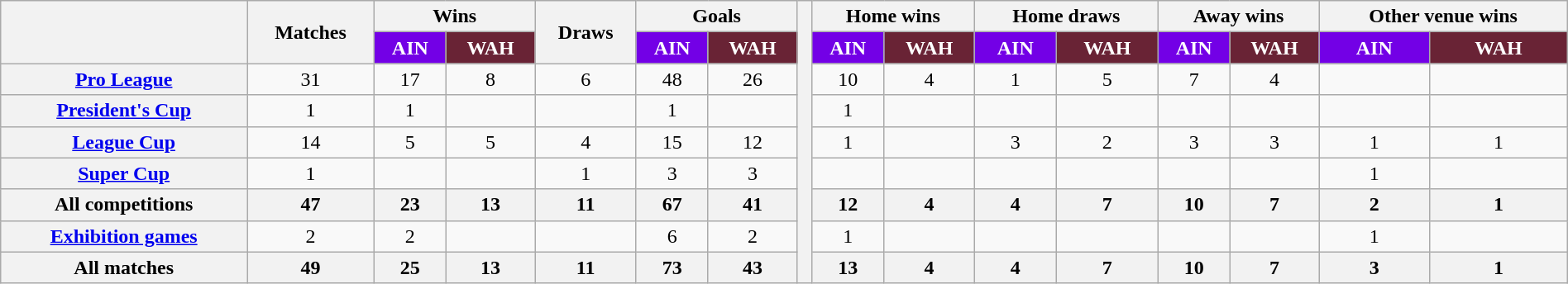<table width=100% class="wikitable" style="text-align: center;">
<tr>
<th rowspan="2"></th>
<th rowspan="2">Matches</th>
<th colspan="2">Wins</th>
<th rowspan="2">Draws</th>
<th colspan="2">Goals</th>
<th rowspan="11"></th>
<th colspan="2">Home wins</th>
<th colspan="2">Home draws</th>
<th colspan="2">Away wins</th>
<th colspan="2">Other venue wins</th>
</tr>
<tr>
<th style="color:white; background: #7300E6;">AIN</th>
<th style="color:white; background: #692335;">WAH</th>
<th style="color:white; background: #7300E6;">AIN</th>
<th style="color:white; background: #692335;">WAH</th>
<th style="color:white; background: #7300E6;">AIN</th>
<th style="color:white; background: #692335;">WAH</th>
<th style="color:white; background: #7300E6;">AIN</th>
<th style="color:white; background: #692335;">WAH</th>
<th style="color:white; background: #7300E6;">AIN</th>
<th style="color:white; background: #692335;">WAH</th>
<th style="color:white; background: #7300E6;">AIN</th>
<th style="color:white; background: #692335;">WAH</th>
</tr>
<tr>
<th scope="row"><a href='#'>Pro League</a></th>
<td>31</td>
<td>17</td>
<td>8</td>
<td>6</td>
<td>48</td>
<td>26</td>
<td>10</td>
<td>4</td>
<td>1</td>
<td>5</td>
<td>7</td>
<td>4</td>
<td></td>
<td></td>
</tr>
<tr>
<th scope="row"><a href='#'>President's Cup</a></th>
<td>1</td>
<td>1</td>
<td></td>
<td></td>
<td>1</td>
<td></td>
<td>1</td>
<td></td>
<td></td>
<td></td>
<td></td>
<td></td>
<td></td>
<td></td>
</tr>
<tr>
<th scope="row"><a href='#'>League Cup</a></th>
<td>14</td>
<td>5</td>
<td>5</td>
<td>4</td>
<td>15</td>
<td>12</td>
<td>1</td>
<td></td>
<td>3</td>
<td>2</td>
<td>3</td>
<td>3</td>
<td>1</td>
<td>1</td>
</tr>
<tr>
<th scope="row"><a href='#'>Super Cup</a></th>
<td>1</td>
<td></td>
<td></td>
<td>1</td>
<td>3</td>
<td>3</td>
<td></td>
<td></td>
<td></td>
<td></td>
<td></td>
<td></td>
<td>1</td>
<td></td>
</tr>
<tr>
<th scope="row">All competitions</th>
<th>47</th>
<th>23</th>
<th>13</th>
<th>11</th>
<th>67</th>
<th>41</th>
<th>12</th>
<th>4</th>
<th>4</th>
<th>7</th>
<th>10</th>
<th>7</th>
<th>2</th>
<th>1</th>
</tr>
<tr>
<th scope="row"><a href='#'>Exhibition games</a></th>
<td>2</td>
<td>2</td>
<td></td>
<td></td>
<td>6</td>
<td>2</td>
<td>1</td>
<td></td>
<td></td>
<td></td>
<td></td>
<td></td>
<td>1</td>
<td></td>
</tr>
<tr>
<th scope="row">All matches</th>
<th scope="row">49</th>
<th>25</th>
<th>13</th>
<th>11</th>
<th>73</th>
<th>43</th>
<th>13</th>
<th>4</th>
<th>4</th>
<th>7</th>
<th>10</th>
<th>7</th>
<th>3</th>
<th>1</th>
</tr>
</table>
